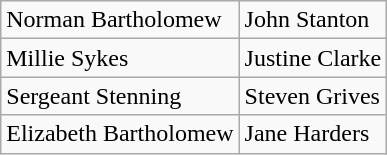<table class="wikitable">
<tr>
<td>Norman Bartholomew</td>
<td>John Stanton</td>
</tr>
<tr>
<td>Millie Sykes</td>
<td>Justine Clarke</td>
</tr>
<tr>
<td>Sergeant Stenning</td>
<td>Steven Grives</td>
</tr>
<tr>
<td>Elizabeth Bartholomew</td>
<td>Jane Harders</td>
</tr>
</table>
